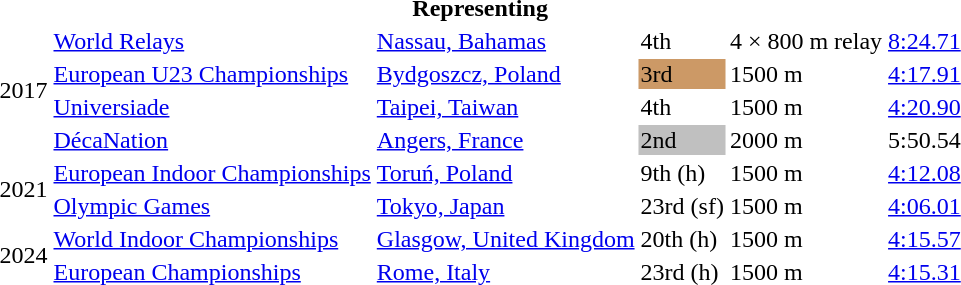<table>
<tr>
<th colspan="6">Representing </th>
</tr>
<tr>
<td rowspan=4>2017</td>
<td><a href='#'>World Relays</a></td>
<td><a href='#'>Nassau, Bahamas</a></td>
<td>4th</td>
<td>4 × 800 m relay</td>
<td><a href='#'>8:24.71</a></td>
</tr>
<tr>
<td><a href='#'>European U23 Championships</a></td>
<td><a href='#'>Bydgoszcz, Poland</a></td>
<td bgcolor=cc9966>3rd</td>
<td>1500 m</td>
<td><a href='#'>4:17.91</a></td>
</tr>
<tr>
<td><a href='#'>Universiade</a></td>
<td><a href='#'>Taipei, Taiwan</a></td>
<td>4th</td>
<td>1500 m</td>
<td><a href='#'>4:20.90</a></td>
</tr>
<tr>
<td><a href='#'>DécaNation</a></td>
<td><a href='#'>Angers, France</a></td>
<td bgcolor=silver>2nd</td>
<td>2000 m</td>
<td>5:50.54</td>
</tr>
<tr>
<td rowspan=2>2021</td>
<td><a href='#'>European Indoor Championships</a></td>
<td><a href='#'>Toruń, Poland</a></td>
<td>9th (h)</td>
<td>1500 m</td>
<td><a href='#'>4:12.08</a></td>
</tr>
<tr>
<td><a href='#'>Olympic Games</a></td>
<td><a href='#'>Tokyo, Japan</a></td>
<td>23rd (sf)</td>
<td>1500 m</td>
<td><a href='#'>4:06.01</a></td>
</tr>
<tr>
<td rowspan=2>2024</td>
<td><a href='#'>World Indoor Championships</a></td>
<td><a href='#'>Glasgow, United Kingdom</a></td>
<td>20th (h)</td>
<td>1500 m</td>
<td><a href='#'>4:15.57</a></td>
</tr>
<tr>
<td><a href='#'>European Championships</a></td>
<td><a href='#'>Rome, Italy</a></td>
<td>23rd (h)</td>
<td>1500 m</td>
<td><a href='#'>4:15.31</a></td>
</tr>
</table>
